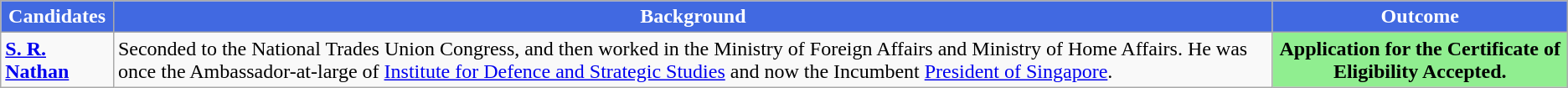<table class="wikitable">
<tr>
<th style="background:RoyalBlue; color: white;">Candidates</th>
<th style="background:RoyalBlue; color: white;">Background</th>
<th style="background: RoyalBlue; color: white;">Outcome</th>
</tr>
<tr>
<td><strong><a href='#'>S. R. Nathan</a></strong></td>
<td>Seconded to the National Trades Union Congress, and then worked in the Ministry of Foreign Affairs and Ministry of Home Affairs. He was once the Ambassador-at-large of <a href='#'>Institute for Defence and Strategic Studies</a> and now the Incumbent <a href='#'>President of Singapore</a>.</td>
<th style="background: lightgreen;">Application for the Certificate of Eligibility Accepted.</th>
</tr>
</table>
